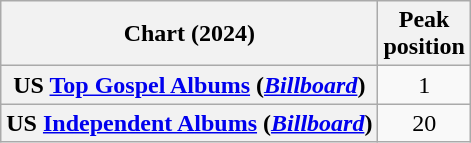<table class="wikitable sortable plainrowheaders" style="text-align:center">
<tr>
<th scope="col">Chart (2024)</th>
<th scope="col">Peak<br>position</th>
</tr>
<tr>
<th scope="row">US <a href='#'>Top Gospel Albums</a> (<em><a href='#'>Billboard</a></em>)</th>
<td>1</td>
</tr>
<tr>
<th scope="row">US <a href='#'>Independent Albums</a> (<em><a href='#'>Billboard</a></em>)</th>
<td>20</td>
</tr>
</table>
